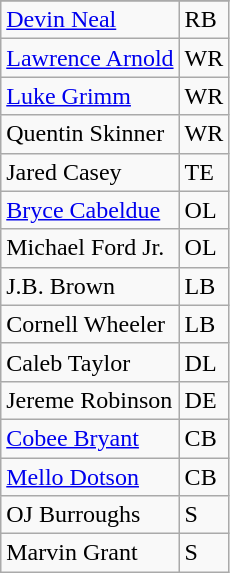<table class="wikitable">
<tr>
</tr>
<tr>
<td><a href='#'>Devin Neal</a></td>
<td>RB</td>
</tr>
<tr>
<td><a href='#'>Lawrence Arnold</a></td>
<td>WR</td>
</tr>
<tr>
<td><a href='#'>Luke Grimm</a></td>
<td>WR</td>
</tr>
<tr>
<td>Quentin Skinner</td>
<td>WR</td>
</tr>
<tr>
<td>Jared Casey</td>
<td>TE</td>
</tr>
<tr>
<td><a href='#'>Bryce Cabeldue</a></td>
<td>OL</td>
</tr>
<tr>
<td>Michael Ford Jr.</td>
<td>OL</td>
</tr>
<tr>
<td>J.B. Brown</td>
<td>LB</td>
</tr>
<tr>
<td>Cornell Wheeler</td>
<td>LB</td>
</tr>
<tr>
<td>Caleb Taylor</td>
<td>DL</td>
</tr>
<tr>
<td>Jereme Robinson</td>
<td>DE</td>
</tr>
<tr>
<td><a href='#'>Cobee Bryant</a></td>
<td>CB</td>
</tr>
<tr>
<td><a href='#'>Mello Dotson</a></td>
<td>CB</td>
</tr>
<tr>
<td>OJ Burroughs</td>
<td>S</td>
</tr>
<tr>
<td>Marvin Grant</td>
<td>S</td>
</tr>
</table>
